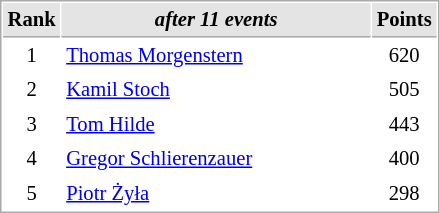<table cellspacing="1" cellpadding="3" style="border:1px solid #aaa; font-size:86%;">
<tr style="background:#e4e4e4;">
<th style="border-bottom:1px solid #aaa; width:10px;">Rank</th>
<th style="border-bottom:1px solid #aaa; width:200px;"><em>after 11 events</em></th>
<th style="border-bottom:1px solid #aaa; width:20px;">Points</th>
</tr>
<tr>
<td align=center>1</td>
<td> <a href='#'>Thomas Morgenstern</a></td>
<td align=center>620</td>
</tr>
<tr>
<td align=center>2</td>
<td> <a href='#'>Kamil Stoch</a></td>
<td align=center>505</td>
</tr>
<tr>
<td align=center>3</td>
<td> <a href='#'>Tom Hilde</a></td>
<td align=center>443</td>
</tr>
<tr>
<td align=center>4</td>
<td> <a href='#'>Gregor Schlierenzauer</a></td>
<td align=center>400</td>
</tr>
<tr>
<td align=center>5</td>
<td> <a href='#'>Piotr Żyła</a></td>
<td align=center>298</td>
</tr>
</table>
